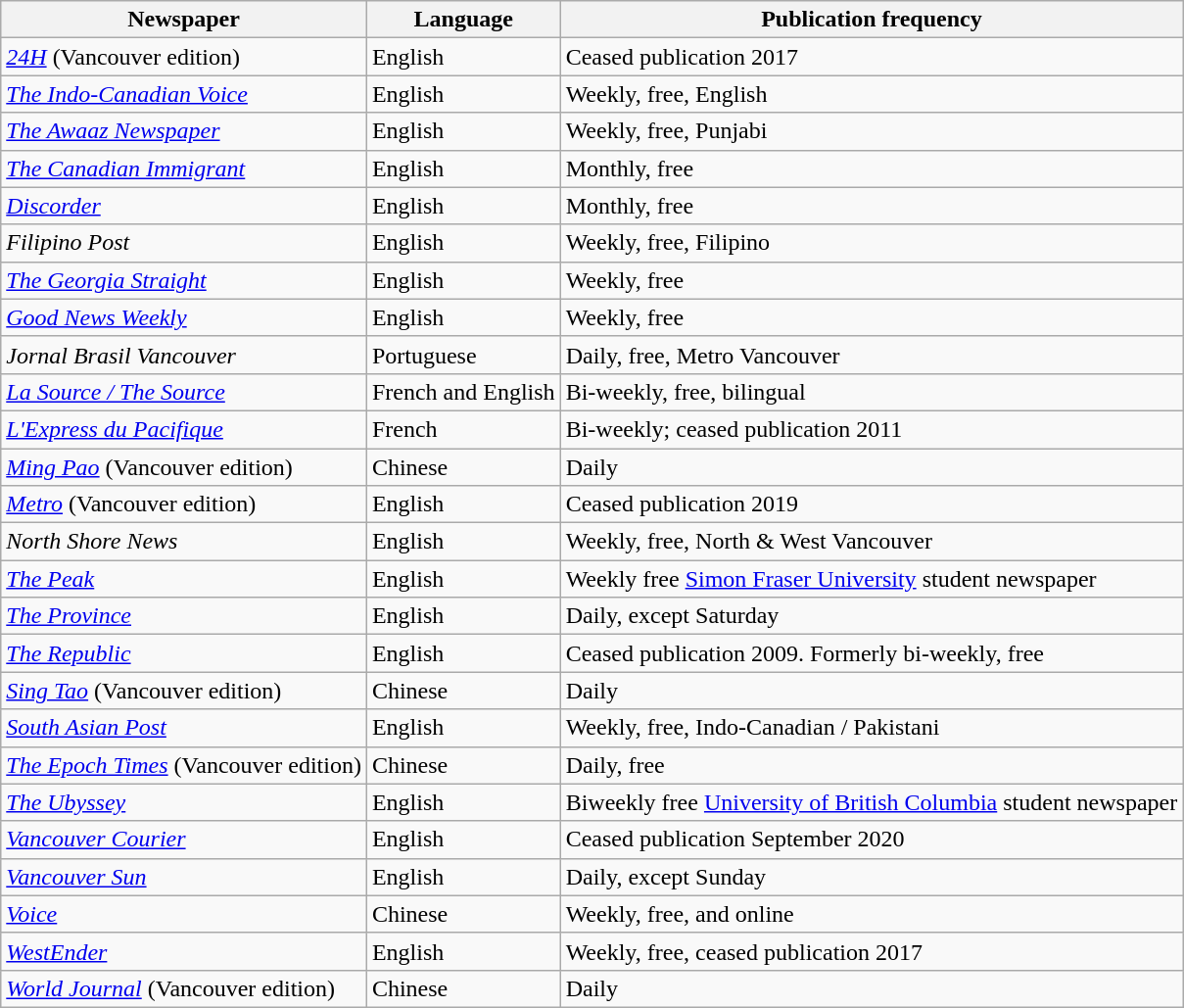<table class="wikitable sortable">
<tr>
<th>Newspaper</th>
<th>Language</th>
<th>Publication frequency</th>
</tr>
<tr>
<td><em><a href='#'>24H</a></em> (Vancouver edition)</td>
<td>English</td>
<td>Ceased publication 2017</td>
</tr>
<tr>
<td><em><a href='#'>The Indo-Canadian Voice</a></em></td>
<td>English</td>
<td>Weekly, free, English</td>
</tr>
<tr>
<td><em><a href='#'>The Awaaz Newspaper</a></em></td>
<td>English</td>
<td>Weekly, free, Punjabi</td>
</tr>
<tr>
<td><em><a href='#'>The Canadian Immigrant</a></em></td>
<td>English</td>
<td>Monthly, free</td>
</tr>
<tr>
<td><em><a href='#'>Discorder</a></em></td>
<td>English</td>
<td>Monthly, free</td>
</tr>
<tr>
<td><em>Filipino Post</em></td>
<td>English</td>
<td>Weekly, free, Filipino</td>
</tr>
<tr>
<td><em><a href='#'>The Georgia Straight</a></em></td>
<td>English</td>
<td>Weekly, free</td>
</tr>
<tr>
<td><em><a href='#'>Good News Weekly</a></em></td>
<td>English</td>
<td>Weekly, free</td>
</tr>
<tr>
<td><em>Jornal Brasil Vancouver</em></td>
<td>Portuguese</td>
<td>Daily, free, Metro Vancouver</td>
</tr>
<tr>
<td><em><a href='#'>La Source / The Source</a></em></td>
<td>French and English</td>
<td>Bi-weekly, free, bilingual</td>
</tr>
<tr>
<td><em><a href='#'>L'Express du Pacifique</a></em></td>
<td>French</td>
<td>Bi-weekly; ceased publication 2011</td>
</tr>
<tr>
<td><em><a href='#'>Ming Pao</a></em> (Vancouver edition)</td>
<td>Chinese</td>
<td>Daily</td>
</tr>
<tr>
<td><em><a href='#'>Metro</a></em> (Vancouver edition)</td>
<td>English</td>
<td>Ceased publication 2019</td>
</tr>
<tr>
<td><em>North Shore News</em></td>
<td>English</td>
<td>Weekly, free, North & West Vancouver</td>
</tr>
<tr>
<td><em><a href='#'>The Peak</a></em></td>
<td>English</td>
<td>Weekly free <a href='#'>Simon Fraser University</a> student newspaper</td>
</tr>
<tr>
<td><em><a href='#'>The Province</a></em></td>
<td>English</td>
<td>Daily, except Saturday</td>
</tr>
<tr>
<td><em><a href='#'>The Republic</a></em></td>
<td>English</td>
<td>Ceased publication 2009. Formerly bi-weekly, free</td>
</tr>
<tr>
<td><em><a href='#'>Sing Tao</a></em> (Vancouver edition)</td>
<td>Chinese</td>
<td>Daily</td>
</tr>
<tr>
<td><em><a href='#'>South Asian Post</a></em></td>
<td>English</td>
<td>Weekly, free, Indo-Canadian / Pakistani</td>
</tr>
<tr>
<td><em><a href='#'>The Epoch Times</a></em> (Vancouver edition)</td>
<td>Chinese</td>
<td>Daily, free</td>
</tr>
<tr>
<td><em><a href='#'>The Ubyssey</a></em></td>
<td>English</td>
<td>Biweekly free <a href='#'>University of British Columbia</a> student newspaper</td>
</tr>
<tr>
<td><em><a href='#'>Vancouver Courier</a></em></td>
<td>English</td>
<td>Ceased publication September 2020</td>
</tr>
<tr>
<td><em><a href='#'>Vancouver Sun</a></em></td>
<td>English</td>
<td>Daily, except Sunday</td>
</tr>
<tr>
<td><em><a href='#'>Voice</a></em></td>
<td>Chinese</td>
<td>Weekly, free, and online</td>
</tr>
<tr>
<td><em><a href='#'>WestEnder</a></em></td>
<td>English</td>
<td>Weekly, free, ceased publication 2017</td>
</tr>
<tr>
<td><em><a href='#'>World Journal</a></em> (Vancouver edition)</td>
<td>Chinese</td>
<td>Daily</td>
</tr>
</table>
